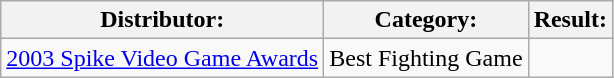<table class="wikitable">
<tr>
<th>Distributor:</th>
<th>Category:</th>
<th>Result:</th>
</tr>
<tr>
<td><a href='#'>2003 Spike Video Game Awards</a></td>
<td>Best Fighting Game</td>
<td></td>
</tr>
</table>
